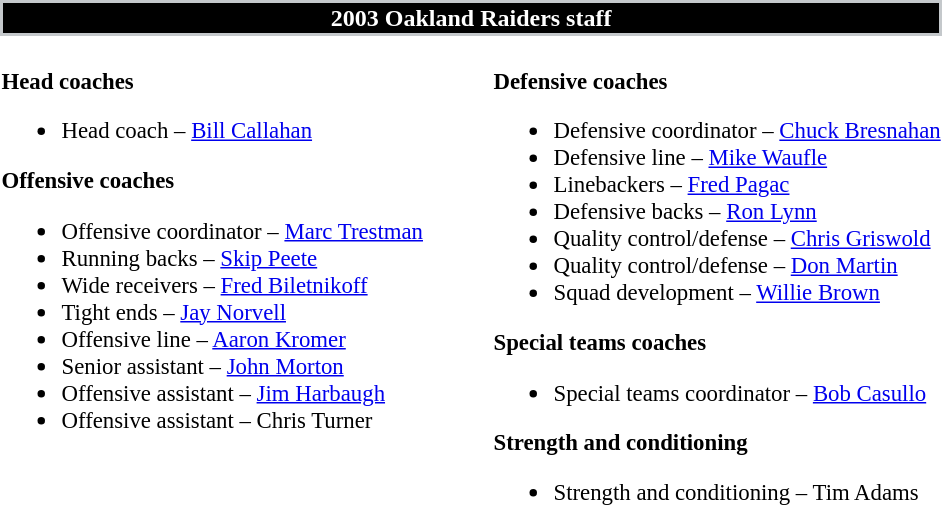<table class="toccolours" style="text-align: left;">
<tr>
<th colspan="7" style="background:black; color:white; border:2px solid #c4c8cb; text-align:center;">2003 Oakland Raiders staff</th>
</tr>
<tr>
<td style="font-size:95%; vertical-align:top;"><br><strong>Head coaches</strong><ul><li>Head coach – <a href='#'>Bill Callahan</a></li></ul><strong>Offensive coaches</strong><ul><li>Offensive coordinator – <a href='#'>Marc Trestman</a></li><li>Running backs – <a href='#'>Skip Peete</a></li><li>Wide receivers – <a href='#'>Fred Biletnikoff</a></li><li>Tight ends – <a href='#'>Jay Norvell</a></li><li>Offensive line – <a href='#'>Aaron Kromer</a></li><li>Senior assistant – <a href='#'>John Morton</a></li><li>Offensive assistant – <a href='#'>Jim Harbaugh</a></li><li>Offensive assistant – Chris Turner</li></ul></td>
<td width="35"> </td>
<td valign="top"></td>
<td style="font-size:95%; vertical-align:top;"><br><strong>Defensive coaches</strong><ul><li>Defensive coordinator – <a href='#'>Chuck Bresnahan</a></li><li>Defensive line – <a href='#'>Mike Waufle</a></li><li>Linebackers – <a href='#'>Fred Pagac</a></li><li>Defensive backs – <a href='#'>Ron Lynn</a></li><li>Quality control/defense – <a href='#'>Chris Griswold</a></li><li>Quality control/defense – <a href='#'>Don Martin</a></li><li>Squad development – <a href='#'>Willie Brown</a></li></ul><strong>Special teams coaches</strong><ul><li>Special teams coordinator – <a href='#'>Bob Casullo</a></li></ul><strong>Strength and conditioning</strong><ul><li>Strength and conditioning – Tim Adams</li></ul></td>
</tr>
</table>
